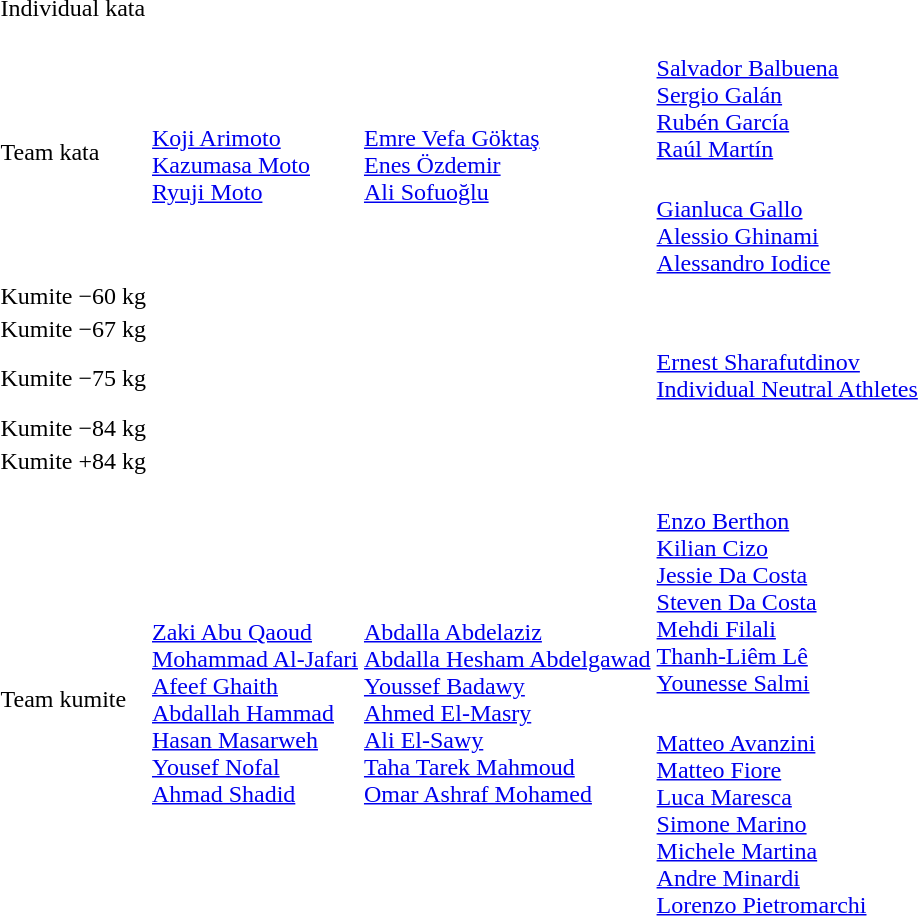<table>
<tr>
<td rowspan=2>Individual kata<br></td>
<td rowspan=2></td>
<td rowspan=2></td>
<td></td>
</tr>
<tr>
<td></td>
</tr>
<tr>
<td rowspan=2>Team kata<br></td>
<td rowspan=2><br><a href='#'>Koji Arimoto</a><br><a href='#'>Kazumasa Moto</a><br><a href='#'>Ryuji Moto</a></td>
<td rowspan=2><br><a href='#'>Emre Vefa Göktaş</a><br><a href='#'>Enes Özdemir</a><br><a href='#'>Ali Sofuoğlu</a></td>
<td><br><a href='#'>Salvador Balbuena</a><br><a href='#'>Sergio Galán</a><br><a href='#'>Rubén García</a><br><a href='#'>Raúl Martín</a></td>
</tr>
<tr>
<td><br><a href='#'>Gianluca Gallo</a><br><a href='#'>Alessio Ghinami</a><br><a href='#'>Alessandro Iodice</a></td>
</tr>
<tr>
<td rowspan=2>Kumite −60 kg<br></td>
<td rowspan=2></td>
<td rowspan=2></td>
<td></td>
</tr>
<tr>
<td></td>
</tr>
<tr>
<td rowspan=2>Kumite −67 kg<br></td>
<td rowspan=2></td>
<td rowspan=2></td>
<td></td>
</tr>
<tr>
<td></td>
</tr>
<tr>
<td rowspan=2>Kumite −75 kg<br></td>
<td rowspan=2></td>
<td rowspan=2></td>
<td><a href='#'>Ernest Sharafutdinov</a><br><a href='#'>Individual Neutral Athletes</a></td>
</tr>
<tr>
<td></td>
</tr>
<tr>
<td rowspan=2>Kumite −84 kg<br></td>
<td rowspan=2></td>
<td rowspan=2></td>
<td></td>
</tr>
<tr>
<td></td>
</tr>
<tr>
<td rowspan=2>Kumite +84 kg<br></td>
<td rowspan=2></td>
<td rowspan=2></td>
<td></td>
</tr>
<tr>
<td></td>
</tr>
<tr>
<td rowspan=2>Team kumite<br></td>
<td rowspan=2><br><a href='#'>Zaki Abu Qaoud</a><br><a href='#'>Mohammad Al-Jafari</a><br><a href='#'>Afeef Ghaith</a><br><a href='#'>Abdallah Hammad</a><br><a href='#'>Hasan Masarweh</a><br><a href='#'>Yousef Nofal</a><br><a href='#'>Ahmad Shadid</a></td>
<td rowspan=2><br><a href='#'>Abdalla Abdelaziz</a><br><a href='#'>Abdalla Hesham Abdelgawad</a><br><a href='#'>Youssef Badawy</a><br><a href='#'>Ahmed El-Masry</a><br><a href='#'>Ali El-Sawy</a><br><a href='#'>Taha Tarek Mahmoud</a><br><a href='#'>Omar Ashraf Mohamed</a></td>
<td><br><a href='#'>Enzo Berthon</a><br><a href='#'>Kilian Cizo</a><br><a href='#'>Jessie Da Costa</a><br><a href='#'>Steven Da Costa</a><br><a href='#'>Mehdi Filali</a><br><a href='#'>Thanh-Liêm Lê</a><br><a href='#'>Younesse Salmi</a></td>
</tr>
<tr>
<td><br><a href='#'>Matteo Avanzini</a><br><a href='#'>Matteo Fiore</a><br><a href='#'>Luca Maresca</a><br><a href='#'>Simone Marino</a><br><a href='#'>Michele Martina</a><br><a href='#'>Andre Minardi</a><br><a href='#'>Lorenzo Pietromarchi</a></td>
</tr>
</table>
